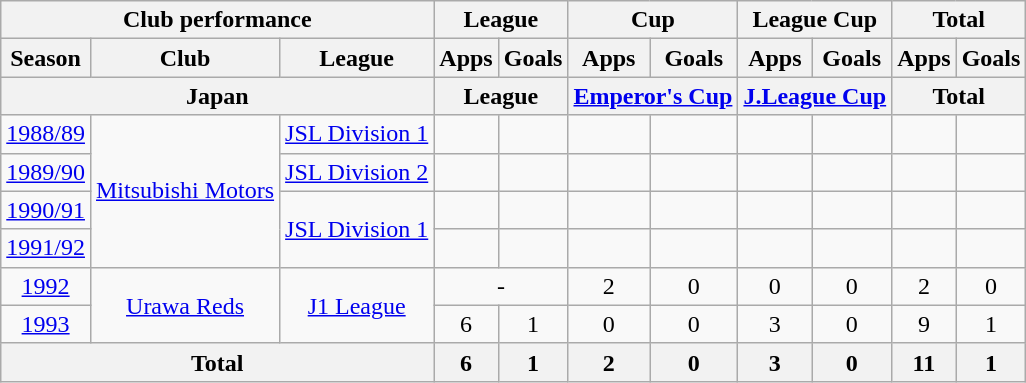<table class="wikitable" style="text-align:center;">
<tr>
<th colspan=3>Club performance</th>
<th colspan=2>League</th>
<th colspan=2>Cup</th>
<th colspan=2>League Cup</th>
<th colspan=2>Total</th>
</tr>
<tr>
<th>Season</th>
<th>Club</th>
<th>League</th>
<th>Apps</th>
<th>Goals</th>
<th>Apps</th>
<th>Goals</th>
<th>Apps</th>
<th>Goals</th>
<th>Apps</th>
<th>Goals</th>
</tr>
<tr>
<th colspan=3>Japan</th>
<th colspan=2>League</th>
<th colspan=2><a href='#'>Emperor's Cup</a></th>
<th colspan=2><a href='#'>J.League Cup</a></th>
<th colspan=2>Total</th>
</tr>
<tr>
<td><a href='#'>1988/89</a></td>
<td rowspan="4"><a href='#'>Mitsubishi Motors</a></td>
<td><a href='#'>JSL Division 1</a></td>
<td></td>
<td></td>
<td></td>
<td></td>
<td></td>
<td></td>
<td></td>
<td></td>
</tr>
<tr>
<td><a href='#'>1989/90</a></td>
<td><a href='#'>JSL Division 2</a></td>
<td></td>
<td></td>
<td></td>
<td></td>
<td></td>
<td></td>
<td></td>
<td></td>
</tr>
<tr>
<td><a href='#'>1990/91</a></td>
<td rowspan="2"><a href='#'>JSL Division 1</a></td>
<td></td>
<td></td>
<td></td>
<td></td>
<td></td>
<td></td>
<td></td>
<td></td>
</tr>
<tr>
<td><a href='#'>1991/92</a></td>
<td></td>
<td></td>
<td></td>
<td></td>
<td></td>
<td></td>
<td></td>
<td></td>
</tr>
<tr>
<td><a href='#'>1992</a></td>
<td rowspan="2"><a href='#'>Urawa Reds</a></td>
<td rowspan="2"><a href='#'>J1 League</a></td>
<td colspan="2">-</td>
<td>2</td>
<td>0</td>
<td>0</td>
<td>0</td>
<td>2</td>
<td>0</td>
</tr>
<tr>
<td><a href='#'>1993</a></td>
<td>6</td>
<td>1</td>
<td>0</td>
<td>0</td>
<td>3</td>
<td>0</td>
<td>9</td>
<td>1</td>
</tr>
<tr>
<th colspan=3>Total</th>
<th>6</th>
<th>1</th>
<th>2</th>
<th>0</th>
<th>3</th>
<th>0</th>
<th>11</th>
<th>1</th>
</tr>
</table>
